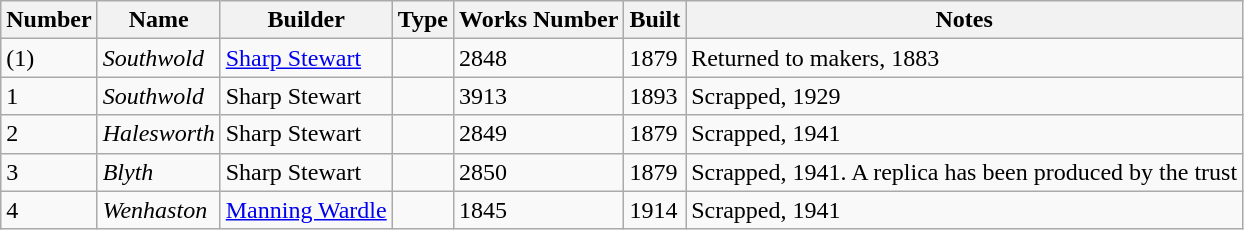<table class="wikitable">
<tr>
<th>Number</th>
<th>Name</th>
<th>Builder</th>
<th>Type</th>
<th>Works Number</th>
<th>Built</th>
<th>Notes</th>
</tr>
<tr>
<td>(1)</td>
<td><em>Southwold</em></td>
<td><a href='#'>Sharp Stewart</a></td>
<td></td>
<td>2848</td>
<td>1879</td>
<td>Returned to makers, 1883</td>
</tr>
<tr>
<td>1</td>
<td><em>Southwold</em></td>
<td>Sharp Stewart</td>
<td></td>
<td>3913</td>
<td>1893</td>
<td>Scrapped, 1929</td>
</tr>
<tr>
<td>2</td>
<td><em>Halesworth</em></td>
<td>Sharp Stewart</td>
<td></td>
<td>2849</td>
<td>1879</td>
<td>Scrapped, 1941</td>
</tr>
<tr>
<td>3</td>
<td><em>Blyth</em></td>
<td>Sharp Stewart</td>
<td></td>
<td>2850</td>
<td>1879</td>
<td>Scrapped, 1941. A replica has been produced by the trust </td>
</tr>
<tr>
<td>4</td>
<td><em>Wenhaston</em></td>
<td><a href='#'>Manning Wardle</a></td>
<td></td>
<td>1845</td>
<td>1914</td>
<td>Scrapped, 1941</td>
</tr>
</table>
